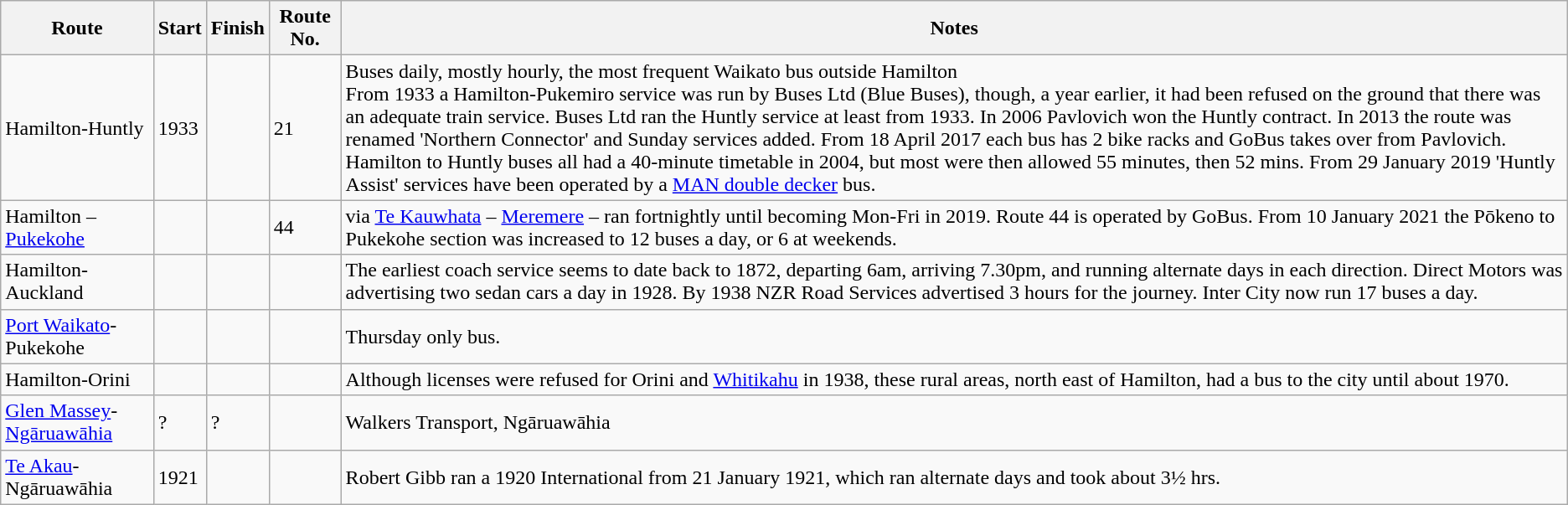<table class="wikitable">
<tr>
<th>Route</th>
<th>Start</th>
<th>Finish</th>
<th>Route No.</th>
<th>Notes</th>
</tr>
<tr>
<td>Hamilton-Huntly</td>
<td>1933</td>
<td></td>
<td>21</td>
<td>Buses daily, mostly hourly, the most frequent Waikato bus outside Hamilton<br>From 1933 a Hamilton-Pukemiro service was run by Buses Ltd (Blue Buses), though, a year earlier, it had been refused on the ground that there was an adequate train service. Buses Ltd ran the Huntly service at least from 1933. In 2006 Pavlovich won the Huntly contract. In 2013 the route was renamed 'Northern Connector' and Sunday services added. From 18 April 2017 each bus has 2 bike racks and GoBus takes over from Pavlovich.<br>Hamilton to Huntly buses all had a 40-minute timetable in 2004, but most were then allowed 55 minutes, then 52 mins. From 29 January 2019 'Huntly Assist' services have been operated by a <a href='#'>MAN double decker</a> bus.</td>
</tr>
<tr>
<td>Hamilton – <a href='#'>Pukekohe</a></td>
<td></td>
<td></td>
<td>44</td>
<td>via <a href='#'>Te Kauwhata</a> – <a href='#'>Meremere</a> – ran fortnightly until becoming Mon-Fri in 2019. Route 44 is operated by GoBus. From 10 January 2021 the Pōkeno to Pukekohe section was increased to 12 buses a day, or 6 at weekends.</td>
</tr>
<tr>
<td>Hamilton-Auckland</td>
<td></td>
<td></td>
<td></td>
<td>The earliest coach service seems to date back to 1872, departing 6am, arriving 7.30pm, and running alternate days in each direction. Direct Motors was advertising two sedan cars a day in 1928. By 1938 NZR Road Services advertised 3 hours for the journey. Inter City now run 17 buses a day.</td>
</tr>
<tr>
<td><a href='#'>Port Waikato</a>-Pukekohe</td>
<td></td>
<td></td>
<td></td>
<td>Thursday only bus.</td>
</tr>
<tr>
<td>Hamilton-Orini</td>
<td></td>
<td></td>
<td></td>
<td>Although licenses were refused for Orini and <a href='#'>Whitikahu</a> in 1938, these rural areas, north east of Hamilton, had a bus to the city until about 1970.</td>
</tr>
<tr>
<td><a href='#'>Glen Massey</a>-<a href='#'>Ngāruawāhia</a></td>
<td>?</td>
<td>?</td>
<td></td>
<td>Walkers Transport, Ngāruawāhia</td>
</tr>
<tr>
<td><a href='#'>Te Akau</a>-Ngāruawāhia</td>
<td>1921</td>
<td></td>
<td></td>
<td>Robert Gibb ran a 1920 International from 21 January 1921, which ran alternate days and took about 3½ hrs.</td>
</tr>
</table>
